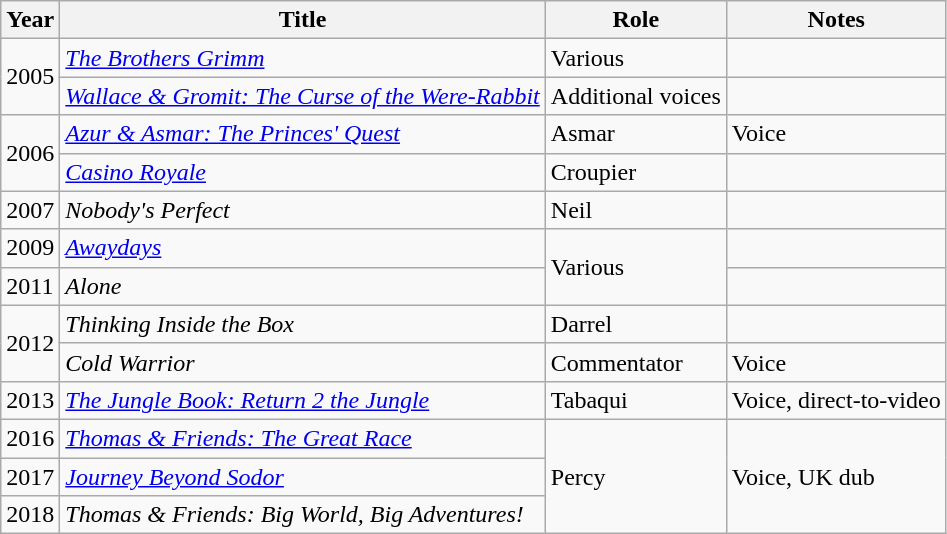<table class="wikitable">
<tr>
<th>Year</th>
<th>Title</th>
<th>Role</th>
<th>Notes</th>
</tr>
<tr>
<td rowspan="2">2005</td>
<td><em><a href='#'>The Brothers Grimm</a></em></td>
<td>Various</td>
<td></td>
</tr>
<tr>
<td><em><a href='#'>Wallace & Gromit: The Curse of the Were-Rabbit</a></em></td>
<td>Additional voices</td>
<td></td>
</tr>
<tr>
<td rowspan="2">2006</td>
<td><em><a href='#'>Azur & Asmar: The Princes' Quest</a></em></td>
<td>Asmar</td>
<td>Voice</td>
</tr>
<tr>
<td><em><a href='#'>Casino Royale</a></em></td>
<td>Croupier</td>
<td></td>
</tr>
<tr>
<td>2007</td>
<td><em>Nobody's Perfect</em></td>
<td>Neil</td>
<td></td>
</tr>
<tr>
<td>2009</td>
<td><em><a href='#'>Awaydays</a></em></td>
<td rowspan="2">Various</td>
<td></td>
</tr>
<tr>
<td>2011</td>
<td><em>Alone</em></td>
<td></td>
</tr>
<tr>
<td rowspan="2">2012</td>
<td><em>Thinking Inside the Box</em></td>
<td>Darrel</td>
<td></td>
</tr>
<tr>
<td><em>Cold Warrior</em></td>
<td>Commentator</td>
<td>Voice</td>
</tr>
<tr>
<td>2013</td>
<td><em><a href='#'>The Jungle Book: Return 2 the Jungle</a></em></td>
<td>Tabaqui</td>
<td>Voice, direct-to-video</td>
</tr>
<tr>
<td>2016</td>
<td><em><a href='#'>Thomas & Friends: The Great Race</a></em></td>
<td rowspan="3">Percy</td>
<td rowspan="3">Voice, UK dub</td>
</tr>
<tr>
<td>2017</td>
<td><em><a href='#'>Journey Beyond Sodor</a></em></td>
</tr>
<tr>
<td>2018</td>
<td><em>Thomas & Friends: Big World, Big Adventures!</em></td>
</tr>
</table>
